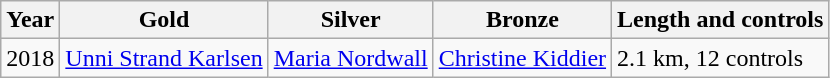<table class="wikitable">
<tr>
<th>Year</th>
<th>Gold</th>
<th>Silver</th>
<th>Bronze</th>
<th>Length and controls</th>
</tr>
<tr>
<td>2018</td>
<td> <a href='#'>Unni Strand Karlsen</a></td>
<td> <a href='#'>Maria Nordwall</a></td>
<td> <a href='#'>Christine Kiddier</a></td>
<td>2.1 km, 12 controls</td>
</tr>
</table>
